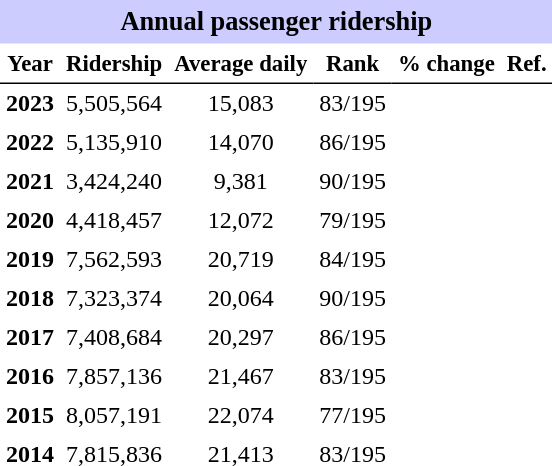<table class="toccolours" cellpadding="4" cellspacing="0" style="text-align:right;">
<tr>
<th colspan="6"  style="background-color:#ccf; background-color:#ccf; font-size:110%; text-align:center;">Annual passenger ridership</th>
</tr>
<tr style="font-size:95%; text-align:center">
<th style="border-bottom:1px solid black">Year</th>
<th style="border-bottom:1px solid black">Ridership</th>
<th style="border-bottom:1px solid black">Average daily</th>
<th style="border-bottom:1px solid black">Rank</th>
<th style="border-bottom:1px solid black">% change</th>
<th style="border-bottom:1px solid black">Ref.</th>
</tr>
<tr style="text-align:center;">
<td><strong>2023</strong></td>
<td>5,505,564</td>
<td>15,083</td>
<td>83/195</td>
<td></td>
<td></td>
</tr>
<tr style="text-align:center;">
<td><strong>2022</strong></td>
<td>5,135,910</td>
<td>14,070</td>
<td>86/195</td>
<td></td>
<td></td>
</tr>
<tr style="text-align:center;">
<td><strong>2021</strong></td>
<td>3,424,240</td>
<td>9,381</td>
<td>90/195</td>
<td></td>
<td></td>
</tr>
<tr style="text-align:center;">
<td><strong>2020</strong></td>
<td>4,418,457</td>
<td>12,072</td>
<td>79/195</td>
<td></td>
<td></td>
</tr>
<tr style="text-align:center;">
<td><strong>2019</strong></td>
<td>7,562,593</td>
<td>20,719</td>
<td>84/195</td>
<td></td>
<td></td>
</tr>
<tr style="text-align:center;">
<td><strong>2018</strong></td>
<td>7,323,374</td>
<td>20,064</td>
<td>90/195</td>
<td></td>
<td></td>
</tr>
<tr style="text-align:center;">
<td><strong>2017</strong></td>
<td>7,408,684</td>
<td>20,297</td>
<td>86/195</td>
<td></td>
<td></td>
</tr>
<tr style="text-align:center;">
<td><strong>2016</strong></td>
<td>7,857,136</td>
<td>21,467</td>
<td>83/195</td>
<td></td>
<td></td>
</tr>
<tr style="text-align:center;">
<td><strong>2015</strong></td>
<td>8,057,191</td>
<td>22,074</td>
<td>77/195</td>
<td></td>
<td></td>
</tr>
<tr style="text-align:center;">
<td><strong>2014</strong></td>
<td>7,815,836</td>
<td>21,413</td>
<td>83/195</td>
<td></td>
<td></td>
</tr>
</table>
